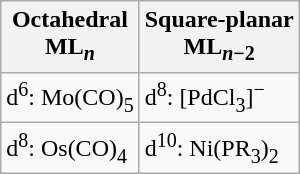<table style="float: left;" class=wikitable border="1">
<tr>
<th>Octahedral<br>ML<sub><em>n</em></sub></th>
<th>Square-planar<br>ML<sub><em>n</em>−2</sub></th>
</tr>
<tr>
<td>d<sup>6</sup>: Mo(CO)<sub>5</sub></td>
<td>d<sup>8</sup>: [PdCl<sub>3</sub>]<sup>−</sup></td>
</tr>
<tr>
<td>d<sup>8</sup>: Os(CO)<sub>4</sub></td>
<td>d<sup>10</sup>: Ni(PR<sub>3</sub>)<sub>2</sub></td>
</tr>
</table>
